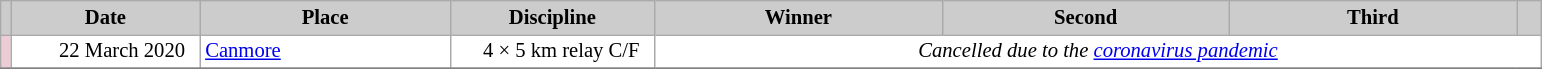<table class="wikitable plainrowheaders" style="background:#fff; font-size:86%; line-height:16px; border:grey solid 1px; border-collapse:collapse;">
<tr style="background:#ccc; text-align:center;">
<th scope="col" style="background:#ccc; width=20 px;"></th>
<th scope="col" style="background:#ccc; width:120px;">Date</th>
<th scope="col" style="background:#ccc; width:160px;">Place</th>
<th scope="col" style="background:#ccc; width:130px;">Discipline</th>
<th scope="col" style="background:#ccc; width:185px;">Winner</th>
<th scope="col" style="background:#ccc; width:185px;">Second</th>
<th scope="col" style="background:#ccc; width:185px;">Third</th>
<th scope="col" style="background:#ccc; width:10px;"></th>
</tr>
<tr>
<td align=center bgcolor="EDCCD5"></td>
<td align=right>22 March 2020  </td>
<td> <a href='#'>Canmore</a></td>
<td align=right>4 × 5 km relay C/F  </td>
<td colspan=5 align=center><em>Cancelled due to the <a href='#'>coronavirus pandemic</a></em></td>
</tr>
<tr>
</tr>
</table>
